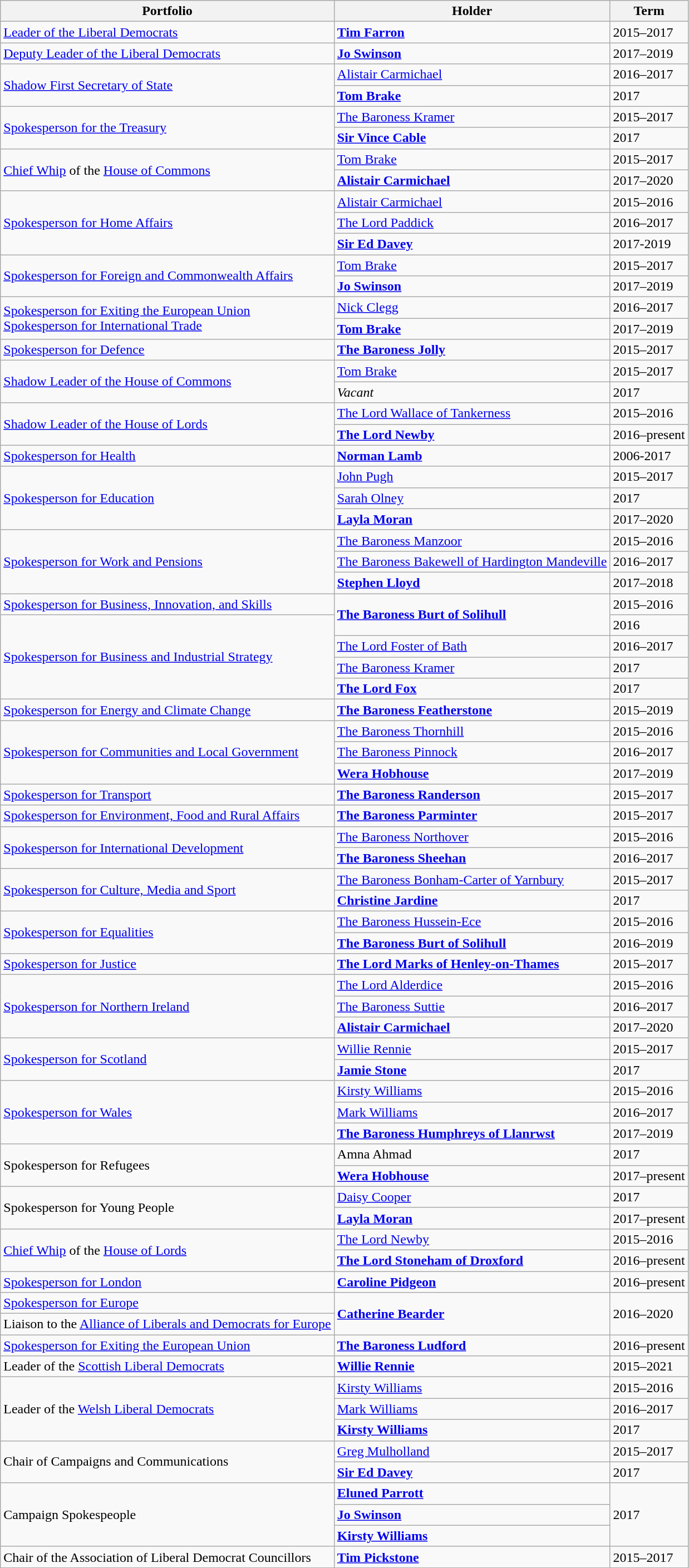<table class="wikitable">
<tr>
<th>Portfolio</th>
<th>Holder</th>
<th>Term</th>
</tr>
<tr>
<td><a href='#'>Leader of the Liberal Democrats</a></td>
<td><strong><a href='#'>Tim Farron</a></strong> </td>
<td>2015–2017</td>
</tr>
<tr>
<td><a href='#'>Deputy Leader of the Liberal Democrats</a></td>
<td><strong><a href='#'>Jo Swinson</a></strong> </td>
<td>2017–2019</td>
</tr>
<tr>
<td rowspan="2"><a href='#'>Shadow First Secretary of State</a></td>
<td> <a href='#'>Alistair Carmichael</a> </td>
<td>2016–2017</td>
</tr>
<tr>
<td> <strong><a href='#'>Tom Brake</a></strong> </td>
<td>2017</td>
</tr>
<tr>
<td rowspan="2"><a href='#'>Spokesperson for the Treasury</a></td>
<td> <a href='#'>The Baroness Kramer</a> </td>
<td>2015–2017</td>
</tr>
<tr>
<td> <strong><a href='#'>Sir Vince Cable</a></strong> </td>
<td>2017</td>
</tr>
<tr>
<td rowspan="2"><a href='#'>Chief Whip</a> of the <a href='#'>House of Commons</a></td>
<td> <a href='#'>Tom Brake</a> </td>
<td>2015–2017</td>
</tr>
<tr>
<td> <strong><a href='#'>Alistair Carmichael</a></strong> </td>
<td>2017–2020</td>
</tr>
<tr>
<td rowspan="3"><a href='#'>Spokesperson for Home Affairs</a></td>
<td> <a href='#'>Alistair Carmichael</a> </td>
<td>2015–2016</td>
</tr>
<tr>
<td> <a href='#'>The Lord Paddick</a></td>
<td>2016–2017</td>
</tr>
<tr>
<td> <strong><a href='#'>Sir Ed Davey</a></strong> </td>
<td>2017-2019</td>
</tr>
<tr>
<td rowspan="2"><a href='#'>Spokesperson for Foreign and Commonwealth Affairs</a></td>
<td> <a href='#'>Tom Brake</a> </td>
<td>2015–2017</td>
</tr>
<tr>
<td><strong><a href='#'>Jo Swinson</a></strong> </td>
<td>2017–2019</td>
</tr>
<tr>
<td rowspan="2"><a href='#'>Spokesperson for Exiting the European Union</a><br><a href='#'>Spokesperson for International Trade</a></td>
<td> <a href='#'>Nick Clegg</a></td>
<td>2016–2017</td>
</tr>
<tr>
<td> <strong><a href='#'>Tom Brake</a></strong> </td>
<td>2017–2019</td>
</tr>
<tr>
<td><a href='#'>Spokesperson for Defence</a></td>
<td> <strong><a href='#'>The Baroness Jolly</a></strong></td>
<td>2015–2017</td>
</tr>
<tr>
<td rowspan="2"><a href='#'>Shadow Leader of the House of Commons</a></td>
<td> <a href='#'>Tom Brake</a> </td>
<td>2015–2017</td>
</tr>
<tr>
<td><em>Vacant</em></td>
<td>2017</td>
</tr>
<tr>
<td rowspan="2"><a href='#'>Shadow Leader of the House of Lords</a></td>
<td> <a href='#'>The Lord Wallace of Tankerness</a> </td>
<td>2015–2016</td>
</tr>
<tr>
<td> <strong><a href='#'>The Lord Newby</a></strong> </td>
<td>2016–present</td>
</tr>
<tr>
<td><a href='#'>Spokesperson for Health</a></td>
<td> <strong><a href='#'>Norman Lamb</a></strong> </td>
<td>2006-2017</td>
</tr>
<tr>
<td rowspan="3"><a href='#'>Spokesperson for Education</a></td>
<td><a href='#'>John Pugh</a> </td>
<td>2015–2017</td>
</tr>
<tr>
<td><a href='#'>Sarah Olney</a> </td>
<td>2017</td>
</tr>
<tr>
<td><strong><a href='#'>Layla Moran</a></strong> </td>
<td>2017–2020</td>
</tr>
<tr>
<td rowspan="3"><a href='#'>Spokesperson for Work and Pensions</a></td>
<td> <a href='#'>The Baroness Manzoor</a> </td>
<td>2015–2016</td>
</tr>
<tr>
<td> <a href='#'>The Baroness Bakewell of Hardington Mandeville</a> </td>
<td>2016–2017</td>
</tr>
<tr>
<td><strong><a href='#'>Stephen Lloyd</a></strong> </td>
<td>2017–2018</td>
</tr>
<tr>
<td><a href='#'>Spokesperson for Business, Innovation, and Skills</a></td>
<td rowspan="2"> <strong><a href='#'>The Baroness Burt of Solihull</a></strong></td>
<td>2015–2016</td>
</tr>
<tr>
<td rowspan="4"><a href='#'>Spokesperson for Business and Industrial Strategy</a></td>
<td>2016</td>
</tr>
<tr>
<td> <a href='#'>The Lord Foster of Bath</a> </td>
<td>2016–2017</td>
</tr>
<tr>
<td> <a href='#'>The Baroness Kramer</a> </td>
<td>2017</td>
</tr>
<tr>
<td> <strong><a href='#'>The Lord Fox</a></strong></td>
<td>2017</td>
</tr>
<tr>
<td><a href='#'>Spokesperson for Energy and Climate Change</a></td>
<td> <strong><a href='#'>The Baroness Featherstone</a></strong> </td>
<td>2015–2019</td>
</tr>
<tr>
<td rowspan="3"><a href='#'>Spokesperson for Communities and Local Government</a></td>
<td> <a href='#'>The Baroness Thornhill</a> </td>
<td>2015–2016</td>
</tr>
<tr>
<td> <a href='#'>The Baroness Pinnock</a></td>
<td>2016–2017</td>
</tr>
<tr>
<td><strong><a href='#'>Wera Hobhouse</a></strong> </td>
<td>2017–2019</td>
</tr>
<tr>
<td><a href='#'>Spokesperson for Transport</a></td>
<td> <strong><a href='#'>The Baroness Randerson</a></strong></td>
<td>2015–2017</td>
</tr>
<tr>
<td><a href='#'>Spokesperson for Environment, Food and Rural Affairs</a></td>
<td> <strong><a href='#'>The Baroness Parminter</a></strong></td>
<td>2015–2017</td>
</tr>
<tr>
<td rowspan="2"><a href='#'>Spokesperson for International Development</a></td>
<td> <a href='#'>The Baroness Northover</a> </td>
<td>2015–2016</td>
</tr>
<tr>
<td> <strong><a href='#'>The Baroness Sheehan</a></strong></td>
<td>2016–2017</td>
</tr>
<tr>
<td rowspan="2"><a href='#'>Spokesperson for Culture, Media and Sport</a></td>
<td> <a href='#'>The Baroness Bonham-Carter of Yarnbury</a></td>
<td>2015–2017</td>
</tr>
<tr>
<td><strong><a href='#'>Christine Jardine</a></strong> </td>
<td>2017</td>
</tr>
<tr>
<td rowspan="2"><a href='#'>Spokesperson for Equalities</a></td>
<td> <a href='#'>The Baroness Hussein-Ece</a> </td>
<td>2015–2016</td>
</tr>
<tr>
<td> <strong><a href='#'>The Baroness Burt of Solihull</a></strong></td>
<td>2016–2019</td>
</tr>
<tr>
<td><a href='#'>Spokesperson for Justice</a></td>
<td> <strong><a href='#'>The Lord Marks of Henley-on-Thames</a></strong> </td>
<td>2015–2017</td>
</tr>
<tr>
<td rowspan="3"><a href='#'>Spokesperson for Northern Ireland</a></td>
<td> <a href='#'>The Lord Alderdice</a></td>
<td>2015–2016</td>
</tr>
<tr>
<td> <a href='#'>The Baroness Suttie</a></td>
<td>2016–2017</td>
</tr>
<tr>
<td> <strong><a href='#'>Alistair Carmichael</a></strong> </td>
<td>2017–2020</td>
</tr>
<tr>
<td rowspan="2"><a href='#'>Spokesperson for Scotland</a></td>
<td><a href='#'>Willie Rennie</a> </td>
<td>2015–2017</td>
</tr>
<tr>
<td><strong><a href='#'>Jamie Stone</a></strong> </td>
<td>2017</td>
</tr>
<tr>
<td rowspan="3"><a href='#'>Spokesperson for Wales</a></td>
<td><a href='#'>Kirsty Williams</a> </td>
<td>2015–2016</td>
</tr>
<tr>
<td><a href='#'>Mark Williams</a> </td>
<td>2016–2017</td>
</tr>
<tr>
<td> <strong><a href='#'>The Baroness Humphreys of Llanrwst</a></strong></td>
<td>2017–2019</td>
</tr>
<tr>
<td rowspan="2">Spokesperson for Refugees</td>
<td>Amna Ahmad</td>
<td>2017</td>
</tr>
<tr>
<td><strong><a href='#'>Wera Hobhouse</a></strong> </td>
<td>2017–present</td>
</tr>
<tr>
<td rowspan="2">Spokesperson for Young People</td>
<td><a href='#'>Daisy Cooper</a></td>
<td>2017</td>
</tr>
<tr>
<td><strong><a href='#'>Layla Moran</a></strong> </td>
<td>2017–present</td>
</tr>
<tr>
<td rowspan="2"><a href='#'>Chief Whip</a> of the <a href='#'>House of Lords</a></td>
<td> <a href='#'>The Lord Newby</a> </td>
<td>2015–2016</td>
</tr>
<tr>
<td> <strong><a href='#'>The Lord Stoneham of Droxford</a></strong></td>
<td>2016–present</td>
</tr>
<tr>
<td><a href='#'>Spokesperson for London</a></td>
<td><strong><a href='#'>Caroline Pidgeon</a></strong> </td>
<td>2016–present</td>
</tr>
<tr>
<td><a href='#'>Spokesperson for Europe</a></td>
<td rowspan="2"><strong><a href='#'>Catherine Bearder</a></strong> </td>
<td rowspan="2">2016–2020</td>
</tr>
<tr>
<td>Liaison to the <a href='#'>Alliance of Liberals and Democrats for Europe</a></td>
</tr>
<tr>
<td><a href='#'>Spokesperson for Exiting the European Union</a><br></td>
<td> <strong><a href='#'>The Baroness Ludford</a></strong></td>
<td>2016–present</td>
</tr>
<tr>
<td>Leader of the <a href='#'>Scottish Liberal Democrats</a></td>
<td><strong><a href='#'>Willie Rennie</a></strong> </td>
<td>2015–2021</td>
</tr>
<tr>
<td rowspan="3">Leader of the <a href='#'>Welsh Liberal Democrats</a></td>
<td><a href='#'>Kirsty Williams</a> </td>
<td>2015–2016</td>
</tr>
<tr>
<td><a href='#'>Mark Williams</a></td>
<td>2016–2017</td>
</tr>
<tr>
<td><strong><a href='#'>Kirsty Williams</a></strong> </td>
<td>2017</td>
</tr>
<tr>
<td rowspan="2">Chair of Campaigns and Communications</td>
<td><a href='#'>Greg Mulholland</a> </td>
<td>2015–2017</td>
</tr>
<tr>
<td>  <strong><a href='#'>Sir Ed Davey</a></strong> </td>
<td>2017</td>
</tr>
<tr>
<td rowspan="3">Campaign Spokespeople</td>
<td><strong><a href='#'>Eluned Parrott</a></strong></td>
<td rowspan="3">2017</td>
</tr>
<tr>
<td><strong><a href='#'>Jo Swinson</a></strong></td>
</tr>
<tr>
<td><strong><a href='#'>Kirsty Williams</a></strong> </td>
</tr>
<tr>
<td>Chair of the Association of Liberal Democrat Councillors</td>
<td> <strong><a href='#'>Tim Pickstone</a></strong></td>
<td>2015–2017</td>
</tr>
</table>
